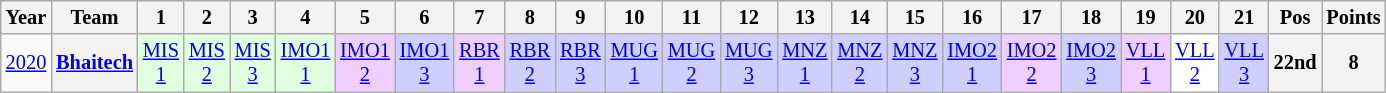<table class="wikitable" style="text-align:center; font-size:85%">
<tr>
<th>Year</th>
<th>Team</th>
<th>1</th>
<th>2</th>
<th>3</th>
<th>4</th>
<th>5</th>
<th>6</th>
<th>7</th>
<th>8</th>
<th>9</th>
<th>10</th>
<th>11</th>
<th>12</th>
<th>13</th>
<th>14</th>
<th>15</th>
<th>16</th>
<th>17</th>
<th>18</th>
<th>19</th>
<th>20</th>
<th>21</th>
<th>Pos</th>
<th>Points</th>
</tr>
<tr>
<td><a href='#'>2020</a></td>
<th nowrap><a href='#'>Bhaitech</a></th>
<td style="background:#DFFFDF;"><a href='#'>MIS<br>1</a><br></td>
<td style="background:#DFFFDF;"><a href='#'>MIS<br>2</a><br></td>
<td style="background:#DFFFDF;"><a href='#'>MIS<br>3</a><br></td>
<td style="background:#DFFFDF;"><a href='#'>IMO1<br>1</a><br></td>
<td style="background:#EFCFFF;"><a href='#'>IMO1<br>2</a><br></td>
<td style="background:#CFCFFF;"><a href='#'>IMO1<br>3</a><br></td>
<td style="background:#EFCFFF;"><a href='#'>RBR<br>1</a><br></td>
<td style="background:#CFCFFF;"><a href='#'>RBR<br>2</a><br></td>
<td style="background:#CFCFFF;"><a href='#'>RBR<br>3</a><br></td>
<td style="background:#CFCFFF;"><a href='#'>MUG<br>1</a><br></td>
<td style="background:#CFCFFF;"><a href='#'>MUG<br>2</a><br></td>
<td style="background:#CFCFFF;"><a href='#'>MUG<br>3</a><br></td>
<td style="background:#CFCFFF;"><a href='#'>MNZ<br>1</a><br></td>
<td style="background:#CFCFFF;"><a href='#'>MNZ<br>2</a><br></td>
<td style="background:#CFCFFF;"><a href='#'>MNZ<br>3</a><br></td>
<td style="background:#CFCFFF;"><a href='#'>IMO2<br>1</a><br></td>
<td style="background:#EFCFFF;"><a href='#'>IMO2<br>2</a><br></td>
<td style="background:#CFCFFF;"><a href='#'>IMO2<br>3</a><br></td>
<td style="background:#EFCFFF;"><a href='#'>VLL<br>1</a><br></td>
<td style="background:#FFFFFF;"><a href='#'>VLL<br>2</a><br></td>
<td style="background:#CFCFFF;"><a href='#'>VLL<br>3</a><br></td>
<th>22nd</th>
<th>8</th>
</tr>
</table>
